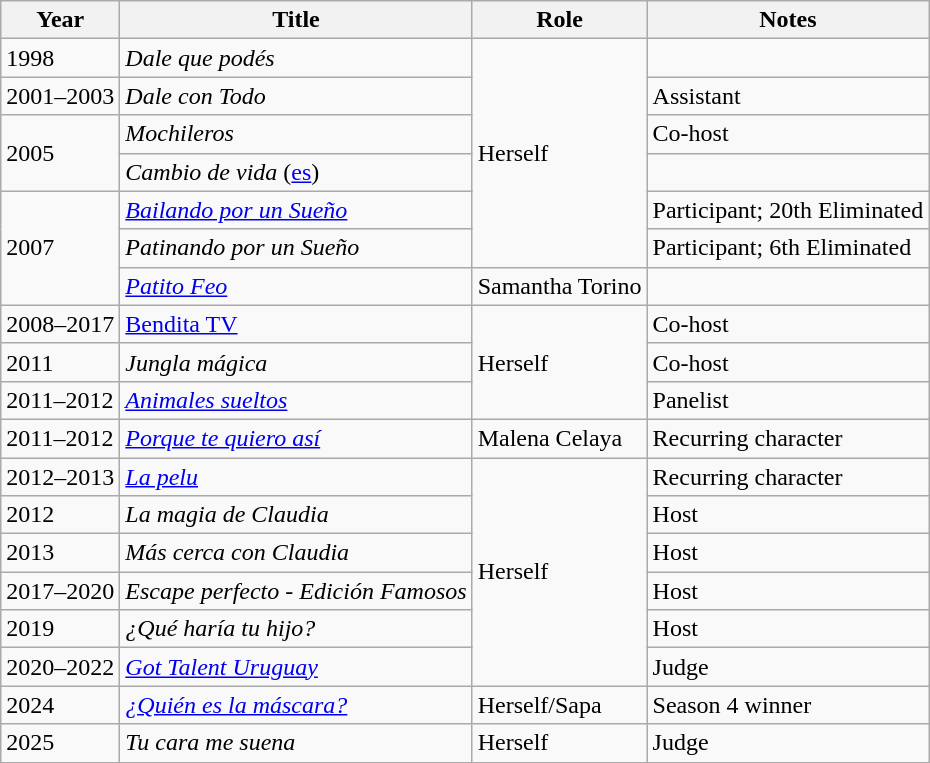<table class="wikitable sortable">
<tr>
<th>Year</th>
<th>Title</th>
<th>Role</th>
<th class="unsortable">Notes</th>
</tr>
<tr>
<td>1998</td>
<td><em>Dale que podés</em></td>
<td rowspan="6">Herself</td>
<td></td>
</tr>
<tr>
<td>2001–2003</td>
<td><em>Dale con Todo</em></td>
<td>Assistant</td>
</tr>
<tr>
<td rowspan="2">2005</td>
<td><em>Mochileros</em></td>
<td>Co-host</td>
</tr>
<tr>
<td><em>Cambio de vida</em> (<a href='#'>es</a>)</td>
<td></td>
</tr>
<tr>
<td rowspan="3">2007</td>
<td><em><a href='#'>Bailando por un Sueño</a></em></td>
<td>Participant; 20th Eliminated</td>
</tr>
<tr>
<td><em>Patinando por un Sueño</em></td>
<td>Participant; 6th Eliminated</td>
</tr>
<tr>
<td><a href='#'><em>Patito Feo</em></a></td>
<td>Samantha Torino</td>
<td></td>
</tr>
<tr>
<td>2008–2017</td>
<td><a href='#'>Bendita TV</a></td>
<td rowspan="3">Herself</td>
<td>Co-host</td>
</tr>
<tr>
<td>2011</td>
<td><em>Jungla mágica</em></td>
<td>Co-host</td>
</tr>
<tr>
<td>2011–2012</td>
<td><em><a href='#'>Animales sueltos</a></em></td>
<td>Panelist</td>
</tr>
<tr>
<td>2011–2012</td>
<td><em><a href='#'>Porque te quiero así</a></em></td>
<td>Malena Celaya</td>
<td>Recurring character</td>
</tr>
<tr>
<td>2012–2013</td>
<td><em><a href='#'>La pelu</a></em></td>
<td rowspan="6">Herself</td>
<td>Recurring character</td>
</tr>
<tr>
<td>2012</td>
<td><em>La magia de Claudia</em></td>
<td>Host</td>
</tr>
<tr>
<td>2013</td>
<td><em>Más cerca con Claudia</em></td>
<td>Host</td>
</tr>
<tr>
<td>2017–2020</td>
<td><em>Escape perfecto - Edición Famosos</em></td>
<td>Host</td>
</tr>
<tr>
<td>2019</td>
<td><em>¿Qué haría tu hijo?</em></td>
<td>Host</td>
</tr>
<tr>
<td>2020–2022</td>
<td><em><a href='#'>Got Talent Uruguay</a></em></td>
<td>Judge</td>
</tr>
<tr>
<td>2024</td>
<td><em><a href='#'>¿Quién es la máscara?</a></em></td>
<td>Herself/Sapa</td>
<td>Season 4 winner</td>
</tr>
<tr>
<td>2025</td>
<td><em>Tu cara me suena</em></td>
<td>Herself</td>
<td>Judge</td>
</tr>
</table>
